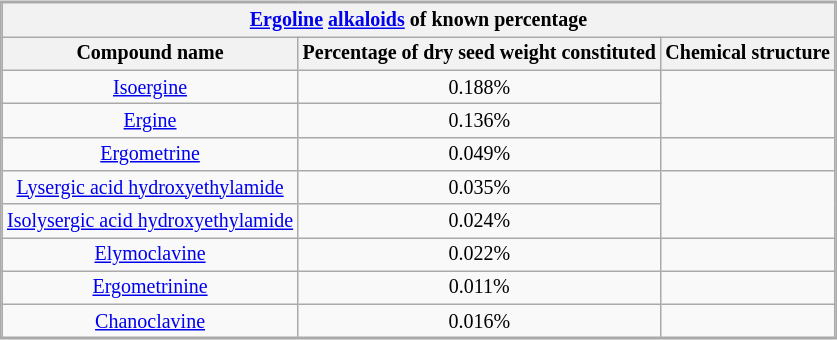<table class="wikitable sortable" style="font-size:smaller; text-align:center; inlineTable; display: inline-block; vertical-align: top">
<tr>
<th colspan=3><a href='#'>Ergoline</a> <a href='#'>alkaloids</a> of known percentage</th>
</tr>
<tr>
<th scope="col">Compound name</th>
<th scope="col">Percentage of dry seed weight constituted</th>
<th scope="col" class="unsortable">Chemical structure</th>
</tr>
<tr>
<td><a href='#'>Isoergine</a></td>
<td>0.188%</td>
<td rowspan=2></td>
</tr>
<tr>
<td><a href='#'>Ergine</a></td>
<td>0.136%</td>
</tr>
<tr>
<td><a href='#'>Ergometrine</a></td>
<td>0.049%</td>
<td></td>
</tr>
<tr>
<td><a href='#'>Lysergic acid hydroxyethylamide</a></td>
<td>0.035%</td>
<td rowspan=2></td>
</tr>
<tr>
<td><a href='#'>Isolysergic acid hydroxyethylamide</a></td>
<td>0.024%</td>
</tr>
<tr>
<td><a href='#'>Elymoclavine</a></td>
<td>0.022%</td>
<td></td>
</tr>
<tr>
<td><a href='#'>Ergometrinine</a></td>
<td>0.011%</td>
<td></td>
</tr>
<tr>
<td><a href='#'>Chanoclavine</a></td>
<td>0.016%</td>
<td></td>
</tr>
</table>
